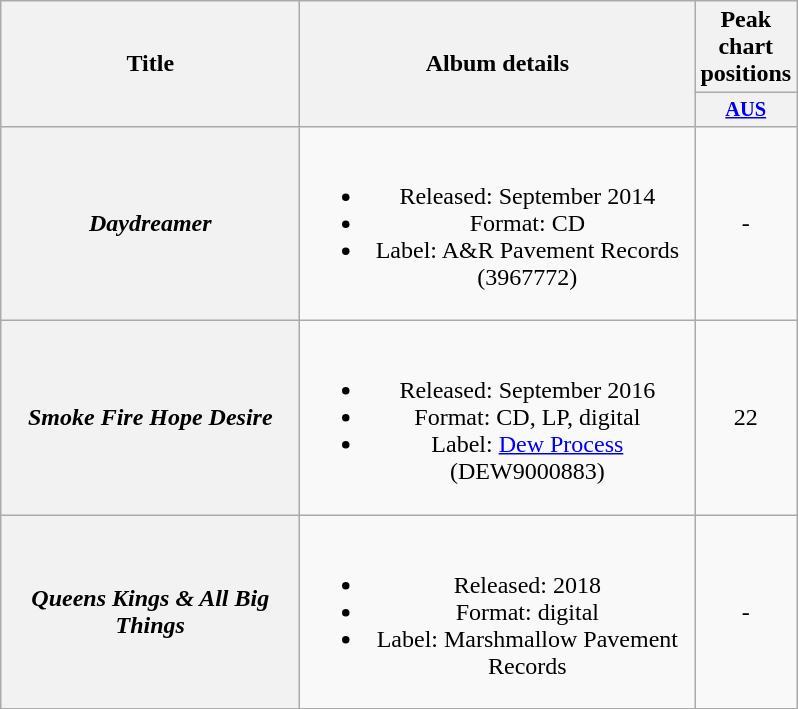<table class="wikitable plainrowheaders" style="text-align:center;" border="1">
<tr>
<th scope="col" rowspan="2" style="width:12em;">Title</th>
<th scope="col" rowspan="2" style="width:16em;">Album details</th>
<th scope="col" colspan="1">Peak chart<br>positions</th>
</tr>
<tr>
<th scope="col" style="width:3em; font-size:85%"><a href='#'>AUS</a></th>
</tr>
<tr>
<th scope="row"><em>Daydreamer</em></th>
<td><br><ul><li>Released: September 2014</li><li>Format: CD</li><li>Label: A&R Pavement Records (3967772)</li></ul></td>
<td>-</td>
</tr>
<tr>
<th scope="row"><em>Smoke Fire Hope Desire</em></th>
<td><br><ul><li>Released: September 2016</li><li>Format: CD, LP, digital</li><li>Label: <a href='#'>Dew Process</a> (DEW9000883)</li></ul></td>
<td>22</td>
</tr>
<tr>
<th scope="row"><em>Queens Kings & All Big Things</em></th>
<td><br><ul><li>Released: 2018</li><li>Format: digital</li><li>Label: Marshmallow Pavement Records</li></ul></td>
<td>-</td>
</tr>
</table>
